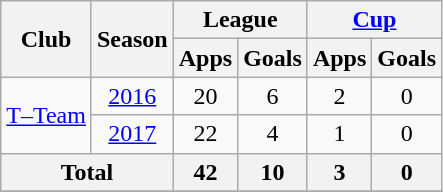<table class="wikitable" style="text-align:center;">
<tr>
<th rowspan="2">Club</th>
<th rowspan="2">Season</th>
<th colspan="2">League</th>
<th colspan="2"><a href='#'>Cup</a></th>
</tr>
<tr>
<th>Apps</th>
<th>Goals</th>
<th>Apps</th>
<th>Goals</th>
</tr>
<tr>
<td rowspan=2><a href='#'>T–Team</a></td>
<td><a href='#'>2016</a></td>
<td>20</td>
<td>6</td>
<td>2</td>
<td>0</td>
</tr>
<tr>
<td><a href='#'>2017</a></td>
<td>22</td>
<td>4</td>
<td>1</td>
<td>0</td>
</tr>
<tr>
<th colspan="2">Total</th>
<th>42</th>
<th>10</th>
<th>3</th>
<th>0</th>
</tr>
<tr>
</tr>
</table>
